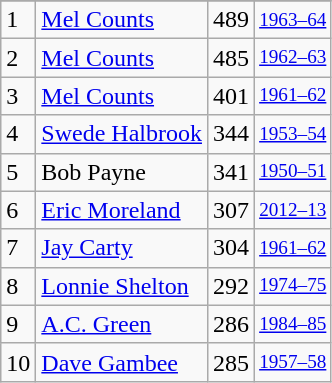<table class="wikitable">
<tr>
</tr>
<tr>
<td>1</td>
<td><a href='#'>Mel Counts</a></td>
<td>489</td>
<td style="font-size:80%;"><a href='#'>1963–64</a></td>
</tr>
<tr>
<td>2</td>
<td><a href='#'>Mel Counts</a></td>
<td>485</td>
<td style="font-size:80%;"><a href='#'>1962–63</a></td>
</tr>
<tr>
<td>3</td>
<td><a href='#'>Mel Counts</a></td>
<td>401</td>
<td style="font-size:80%;"><a href='#'>1961–62</a></td>
</tr>
<tr>
<td>4</td>
<td><a href='#'>Swede Halbrook</a></td>
<td>344</td>
<td style="font-size:80%;"><a href='#'>1953–54</a></td>
</tr>
<tr>
<td>5</td>
<td>Bob Payne</td>
<td>341</td>
<td style="font-size:80%;"><a href='#'>1950–51</a></td>
</tr>
<tr>
<td>6</td>
<td><a href='#'>Eric Moreland</a></td>
<td>307</td>
<td style="font-size:80%;"><a href='#'>2012–13</a></td>
</tr>
<tr>
<td>7</td>
<td><a href='#'>Jay Carty</a></td>
<td>304</td>
<td style="font-size:80%;"><a href='#'>1961–62</a></td>
</tr>
<tr>
<td>8</td>
<td><a href='#'>Lonnie Shelton</a></td>
<td>292</td>
<td style="font-size:80%;"><a href='#'>1974–75</a></td>
</tr>
<tr>
<td>9</td>
<td><a href='#'>A.C. Green</a></td>
<td>286</td>
<td style="font-size:80%;"><a href='#'>1984–85</a></td>
</tr>
<tr>
<td>10</td>
<td><a href='#'>Dave Gambee</a></td>
<td>285</td>
<td style="font-size:80%;"><a href='#'>1957–58</a></td>
</tr>
</table>
